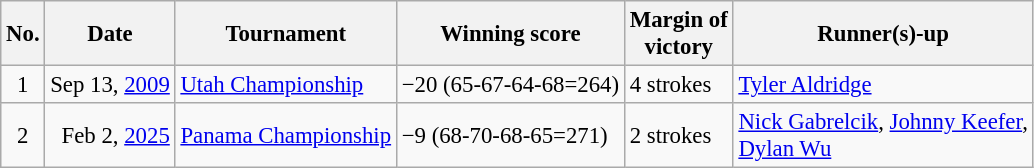<table class="wikitable" style="font-size:95%;">
<tr>
<th>No.</th>
<th>Date</th>
<th>Tournament</th>
<th>Winning score</th>
<th>Margin of<br>victory</th>
<th>Runner(s)-up</th>
</tr>
<tr>
<td align=center>1</td>
<td align=right>Sep 13, <a href='#'>2009</a></td>
<td><a href='#'>Utah Championship</a></td>
<td>−20 (65-67-64-68=264)</td>
<td>4 strokes</td>
<td> <a href='#'>Tyler Aldridge</a></td>
</tr>
<tr>
<td align=center>2</td>
<td align=right>Feb 2, <a href='#'>2025</a></td>
<td><a href='#'>Panama Championship</a></td>
<td>−9 (68-70-68-65=271)</td>
<td>2 strokes</td>
<td> <a href='#'>Nick Gabrelcik</a>,  <a href='#'>Johnny Keefer</a>,<br> <a href='#'>Dylan Wu</a></td>
</tr>
</table>
